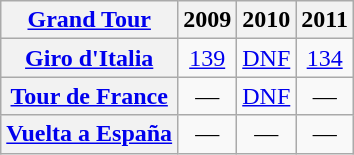<table class="wikitable plainrowheaders">
<tr>
<th scope="col"><a href='#'>Grand Tour</a></th>
<th scope="col">2009</th>
<th scope="col">2010</th>
<th scope="col">2011</th>
</tr>
<tr style="text-align:center;">
<th scope="row"> <a href='#'>Giro d'Italia</a></th>
<td><a href='#'>139</a></td>
<td><a href='#'>DNF</a></td>
<td><a href='#'>134</a></td>
</tr>
<tr style="text-align:center;">
<th scope="row"> <a href='#'>Tour de France</a></th>
<td>—</td>
<td><a href='#'>DNF</a></td>
<td>—</td>
</tr>
<tr style="text-align:center;">
<th scope="row"> <a href='#'>Vuelta a España</a></th>
<td>—</td>
<td>—</td>
<td>—</td>
</tr>
</table>
